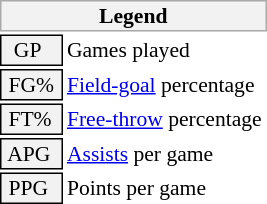<table class="toccolours" style="font-size: 90%; white-space: nowrap;">
<tr>
<th colspan="6" style="background:#f2f2f2; border:1px solid #aaa;">Legend</th>
</tr>
<tr>
<td style="background:#f2f2f2; border:1px solid black;">  GP</td>
<td>Games played</td>
</tr>
<tr>
<td style="background:#f2f2f2; border:1px solid black;"> FG% </td>
<td style="padding-right: 8px"><a href='#'>Field-goal</a> percentage</td>
</tr>
<tr>
<td style="background:#f2f2f2; border:1px solid black;"> FT% </td>
<td><a href='#'>Free-throw</a> percentage</td>
</tr>
<tr>
<td style="background:#f2f2f2; border:1px solid black;"> APG </td>
<td><a href='#'>Assists</a> per game</td>
</tr>
<tr>
<td style="background:#f2f2f2; border:1px solid black;"> PPG </td>
<td>Points per game</td>
</tr>
<tr>
</tr>
</table>
